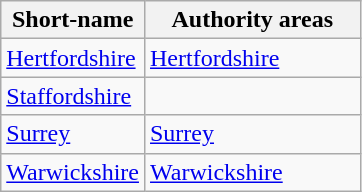<table class="wikitable collapsible ">
<tr>
<th width=40%>Short-name</th>
<th>Authority areas</th>
</tr>
<tr>
<td><a href='#'>Hertfordshire</a></td>
<td><a href='#'>Hertfordshire</a></td>
</tr>
<tr>
<td><a href='#'>Staffordshire</a></td>
<td></td>
</tr>
<tr>
<td><a href='#'>Surrey</a></td>
<td><a href='#'>Surrey</a></td>
</tr>
<tr>
<td><a href='#'>Warwickshire</a></td>
<td><a href='#'>Warwickshire</a></td>
</tr>
</table>
